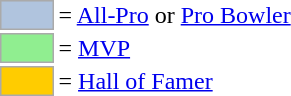<table>
<tr>
<td style="background-color:lightsteelblue; border:1px solid #aaaaaa; width:2em;"></td>
<td>= <a href='#'>All-Pro</a> or <a href='#'>Pro Bowler</a></td>
</tr>
<tr>
<td style="background-color:lightgreen; border:1px solid #aaaaaa; width:2em;"></td>
<td>= <a href='#'>MVP</a></td>
</tr>
<tr>
<td style="background-color:#FFCC00; border:1px solid #aaaaaa; width:2em;"></td>
<td>= <a href='#'>Hall of Famer</a></td>
</tr>
</table>
